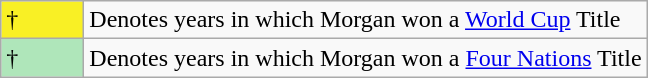<table class="wikitable">
<tr>
<td style="background:#f9f025; width:3em;">†</td>
<td>Denotes years in which Morgan won a <a href='#'>World Cup</a> Title</td>
</tr>
<tr>
<td style="background:#afe6ba; width:3em;">†</td>
<td>Denotes years in which Morgan won a <a href='#'>Four Nations</a> Title</td>
</tr>
</table>
